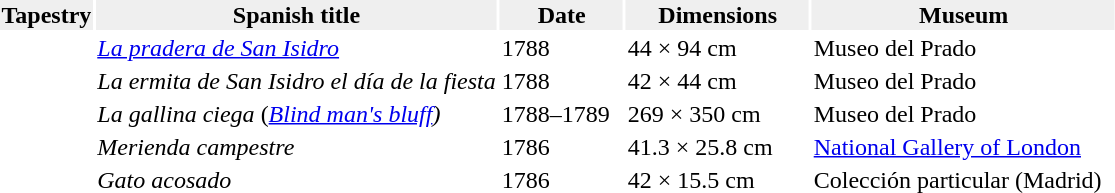<table>
<tr>
<th style="background:#efefef;">Tapestry</th>
<th style="background:#efefef;">Spanish title</th>
<th style="background:#efefef" width="80px">Date</th>
<th style="background:#efefef;" width="120px">Dimensions</th>
<th style="background:#efefef;" width="200px">Museum</th>
</tr>
<tr>
<td></td>
<td><em><a href='#'>La pradera de San Isidro</a></em></td>
<td>1788</td>
<td>44 × 94 cm</td>
<td>Museo del Prado</td>
</tr>
<tr ------>
<td></td>
<td><em>La ermita de San Isidro el día de la fiesta</em></td>
<td>1788</td>
<td>42 × 44 cm</td>
<td>Museo del Prado</td>
</tr>
<tr ------>
<td></td>
<td><em>La gallina ciega</em> (<em><a href='#'>Blind man's bluff</a>)</em></td>
<td>1788–1789</td>
<td>269 × 350 cm</td>
<td>Museo del Prado</td>
</tr>
<tr ------>
<td></td>
<td><em>Merienda campestre</em></td>
<td>1786</td>
<td>41.3 × 25.8 cm</td>
<td><a href='#'>National Gallery of London</a></td>
</tr>
<tr ------>
<td></td>
<td><em>Gato acosado</em></td>
<td>1786</td>
<td>42 × 15.5 cm</td>
<td>Colección particular (Madrid)</td>
</tr>
<tr ------>
</tr>
</table>
